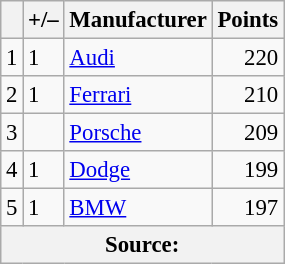<table class="wikitable" style="font-size: 95%;">
<tr>
<th scope="col"></th>
<th scope="col">+/–</th>
<th scope="col">Manufacturer</th>
<th scope="col">Points</th>
</tr>
<tr>
<td align=center>1</td>
<td align="left"> 1</td>
<td> <a href='#'>Audi</a></td>
<td align=right>220</td>
</tr>
<tr>
<td align=center>2</td>
<td align="left"> 1</td>
<td> <a href='#'>Ferrari</a></td>
<td align=right>210</td>
</tr>
<tr>
<td align=center>3</td>
<td align="left"></td>
<td> <a href='#'>Porsche</a></td>
<td align=right>209</td>
</tr>
<tr>
<td align=center>4</td>
<td align="left"> 1</td>
<td> <a href='#'>Dodge</a></td>
<td align=right>199</td>
</tr>
<tr>
<td align=center>5</td>
<td align="left"> 1</td>
<td> <a href='#'>BMW</a></td>
<td align=right>197</td>
</tr>
<tr>
<th colspan=5>Source:</th>
</tr>
</table>
